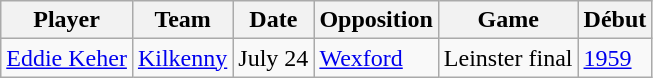<table class="wikitable">
<tr>
<th>Player</th>
<th>Team</th>
<th>Date</th>
<th>Opposition</th>
<th>Game</th>
<th>Début</th>
</tr>
<tr>
<td><a href='#'>Eddie Keher</a></td>
<td><a href='#'>Kilkenny</a></td>
<td>July 24</td>
<td><a href='#'>Wexford</a></td>
<td>Leinster final</td>
<td><a href='#'>1959</a></td>
</tr>
</table>
